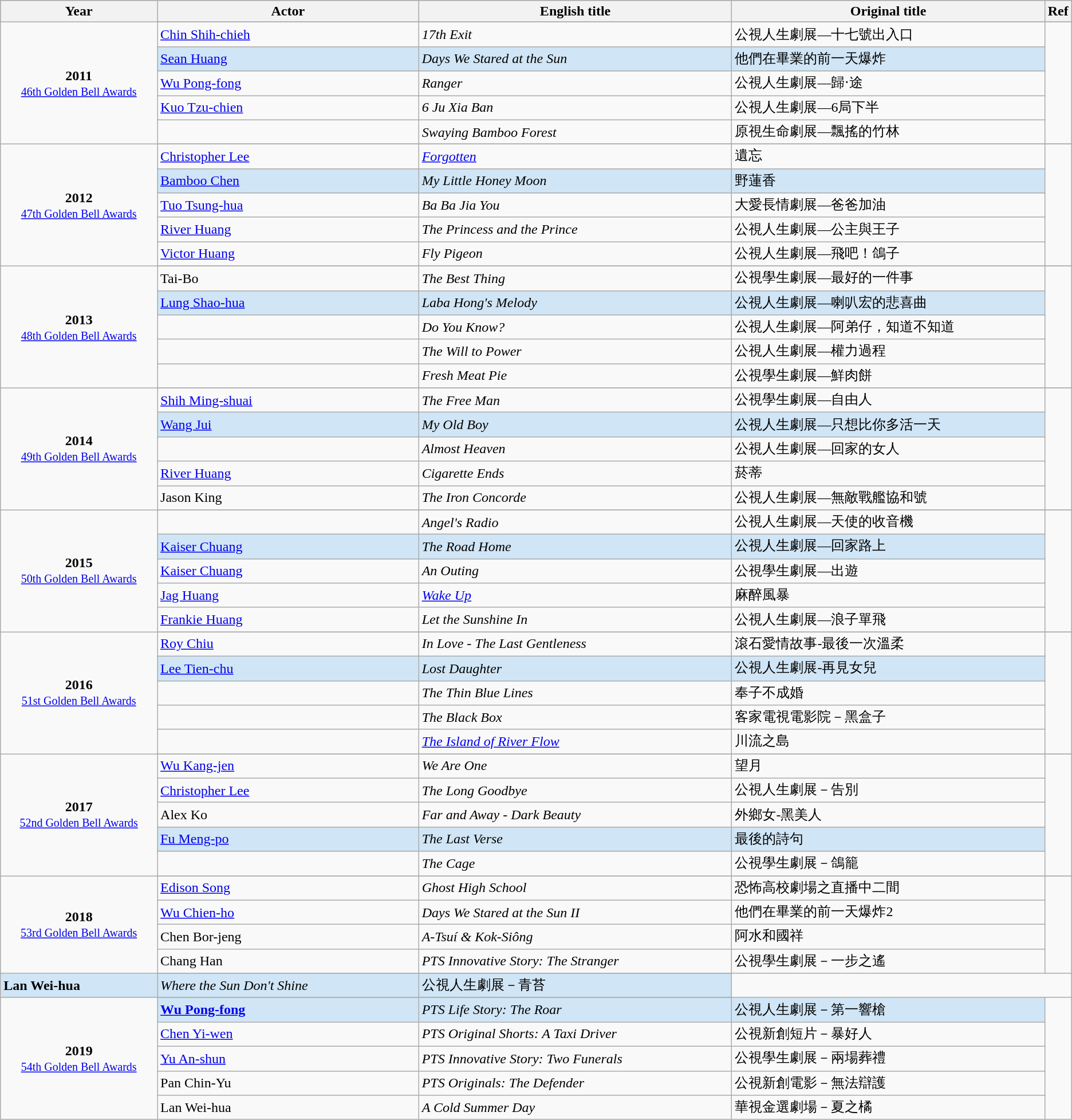<table class="wikitable">
<tr style="background:#bebebe;">
<th style="width:15%;">Year</th>
<th style="width:25%;">Actor</th>
<th style="width:30%;">English title</th>
<th style="width:30%;">Original title</th>
<th style="width:2%;">Ref</th>
</tr>
<tr>
<td rowspan=6 style="text-align:center"><strong>2011</strong> <br> <small><a href='#'>46th Golden Bell Awards</a></small></td>
</tr>
<tr>
<td><a href='#'>Chin Shih-chieh</a></td>
<td><em>17th Exit</em></td>
<td>公視人生劇展—十七號出入口</td>
<td rowspan=5></td>
</tr>
<tr style="background:#d0e5f5;">
<td><a href='#'>Sean Huang</a></td>
<td><em>Days We Stared at the Sun</em></td>
<td>他們在畢業的前一天爆炸</td>
</tr>
<tr>
<td><a href='#'>Wu Pong-fong</a></td>
<td><em>Ranger</em></td>
<td>公視人生劇展—歸‧途</td>
</tr>
<tr>
<td><a href='#'>Kuo Tzu-chien</a></td>
<td><em>6 Ju Xia Ban</em></td>
<td>公視人生劇展—6局下半</td>
</tr>
<tr>
<td></td>
<td><em>Swaying Bamboo Forest</em></td>
<td>原視生命劇展—飄搖的竹林</td>
</tr>
<tr>
<td rowspan=6 style="text-align:center"><strong>2012</strong> <br> <small><a href='#'>47th Golden Bell Awards</a></small></td>
</tr>
<tr>
<td><a href='#'>Christopher Lee</a></td>
<td><em><a href='#'>Forgotten</a></em></td>
<td>遺忘</td>
<td rowspan=5></td>
</tr>
<tr style="background:#d0e5f5;">
<td><a href='#'>Bamboo Chen</a></td>
<td><em>My Little Honey Moon</em></td>
<td>野蓮香</td>
</tr>
<tr>
<td><a href='#'>Tuo Tsung-hua</a></td>
<td><em>Ba Ba Jia You</em></td>
<td>大愛長情劇展—爸爸加油</td>
</tr>
<tr>
<td><a href='#'>River Huang</a></td>
<td><em>The Princess and the Prince</em></td>
<td>公視人生劇展—公主與王子</td>
</tr>
<tr>
<td><a href='#'>Victor Huang</a></td>
<td><em>Fly Pigeon</em></td>
<td>公視人生劇展—飛吧！鴿子</td>
</tr>
<tr>
<td rowspan=6 style="text-align:center"><strong>2013</strong> <br> <small><a href='#'>48th Golden Bell Awards</a></small></td>
</tr>
<tr>
<td>Tai-Bo</td>
<td><em>The Best Thing</em></td>
<td>公視學生劇展—最好的一件事</td>
<td rowspan=5></td>
</tr>
<tr style="background:#d0e5f5;">
<td><a href='#'>Lung Shao-hua</a></td>
<td><em>Laba Hong's Melody</em></td>
<td>公視人生劇展—喇叭宏的悲喜曲</td>
</tr>
<tr>
<td></td>
<td><em>Do You Know?</em></td>
<td>公視人生劇展—阿弟仔，知道不知道</td>
</tr>
<tr>
<td></td>
<td><em>The Will to Power</em></td>
<td>公視人生劇展—權力過程</td>
</tr>
<tr>
<td></td>
<td><em>Fresh Meat Pie</em></td>
<td>公視學生劇展—鮮肉餅</td>
</tr>
<tr>
<td rowspan=6 style="text-align:center"><strong>2014</strong> <br> <small><a href='#'>49th Golden Bell Awards</a></small></td>
</tr>
<tr>
<td><a href='#'>Shih Ming-shuai</a></td>
<td><em>The Free Man</em></td>
<td>公視學生劇展—自由人</td>
<td rowspan=5></td>
</tr>
<tr style="background:#d0e5f5;">
<td><a href='#'>Wang Jui</a></td>
<td><em>My Old Boy</em></td>
<td>公視人生劇展—只想比你多活一天</td>
</tr>
<tr>
<td></td>
<td><em>Almost Heaven</em></td>
<td>公視人生劇展—回家的女人</td>
</tr>
<tr>
<td><a href='#'>River Huang</a></td>
<td><em>Cigarette Ends</em></td>
<td>菸蒂</td>
</tr>
<tr>
<td>Jason King</td>
<td><em>The Iron Concorde</em></td>
<td>公視人生劇展—無敵戰艦協和號</td>
</tr>
<tr>
<td rowspan=6 style="text-align:center"><strong>2015</strong> <br> <small><a href='#'>50th Golden Bell Awards</a></small></td>
</tr>
<tr>
<td></td>
<td><em>Angel's Radio</em></td>
<td>公視人生劇展—天使的收音機</td>
<td rowspan=5></td>
</tr>
<tr style="background:#d0e5f5;">
<td><a href='#'>Kaiser Chuang</a></td>
<td><em>The Road Home</em></td>
<td>公視人生劇展—回家路上</td>
</tr>
<tr>
<td><a href='#'>Kaiser Chuang</a></td>
<td><em>An Outing</em></td>
<td>公視學生劇展—出遊</td>
</tr>
<tr>
<td><a href='#'>Jag Huang</a></td>
<td><em><a href='#'>Wake Up</a></em></td>
<td>麻醉風暴</td>
</tr>
<tr>
<td><a href='#'>Frankie Huang</a></td>
<td><em>Let the Sunshine In</em></td>
<td>公視人生劇展—浪子單飛</td>
</tr>
<tr>
<td rowspan=6 style="text-align:center"><strong>2016</strong> <br> <small><a href='#'>51st Golden Bell Awards</a></small></td>
</tr>
<tr>
<td><a href='#'>Roy Chiu</a></td>
<td><em>In Love - The Last Gentleness</em></td>
<td>滾石愛情故事-最後一次溫柔</td>
<td rowspan=5></td>
</tr>
<tr style="background:#d0e5f5;">
<td><a href='#'>Lee Tien-chu</a></td>
<td><em>Lost Daughter</em></td>
<td>公視人生劇展-再見女兒</td>
</tr>
<tr>
<td></td>
<td><em>The Thin Blue Lines</em></td>
<td>奉子不成婚</td>
</tr>
<tr>
<td></td>
<td><em>The Black Box</em></td>
<td>客家電視電影院－黑盒子</td>
</tr>
<tr>
<td></td>
<td><em><a href='#'>The Island of River Flow</a></em></td>
<td>川流之島</td>
</tr>
<tr>
<td rowspan=6 style="text-align:center"><strong>2017</strong> <br> <small><a href='#'>52nd Golden Bell Awards</a></small></td>
</tr>
<tr>
<td><a href='#'>Wu Kang-jen</a></td>
<td><em>We Are One</em></td>
<td>望月</td>
<td rowspan=5></td>
</tr>
<tr>
<td><a href='#'>Christopher Lee</a></td>
<td><em>The Long Goodbye</em></td>
<td>公視人生劇展－告別</td>
</tr>
<tr>
<td>Alex Ko</td>
<td><em>Far and Away - Dark Beauty</em></td>
<td>外鄉女-黑美人</td>
</tr>
<tr style="background:#d0e5f5;">
<td><a href='#'>Fu Meng-po</a></td>
<td><em>The Last Verse</em></td>
<td>最後的詩句</td>
</tr>
<tr>
<td></td>
<td><em>The Cage</em></td>
<td>公視學生劇展－鴿籠</td>
</tr>
<tr>
<td rowspan=6 style="text-align:center"><strong>2018</strong> <br> <small><a href='#'>53rd Golden Bell Awards</a></small></td>
</tr>
<tr>
<td><a href='#'>Edison Song</a></td>
<td><em>Ghost High School</em></td>
<td>恐怖高校劇場之直播中二間</td>
<td rowspan=5></td>
</tr>
<tr>
<td><a href='#'>Wu Chien-ho</a></td>
<td><em>Days We Stared at the Sun II</em></td>
<td>他們在畢業的前一天爆炸2</td>
</tr>
<tr>
<td>Chen Bor-jeng</td>
<td><em>A-Tsuí & Kok-Siông</em></td>
<td>阿水和國祥</td>
</tr>
<tr>
<td>Chang Han</td>
<td><em>PTS Innovative Story: The Stranger</em></td>
<td>公視學生劇展－一步之遙</td>
</tr>
<tr>
</tr>
<tr style="background:#d0e5f5;">
<td><strong>Lan Wei-hua</strong></td>
<td><em>Where the Sun Don't Shine</em></td>
<td>公視人生劇展－青苔</td>
</tr>
<tr>
<td rowspan=6 style="text-align:center"><strong>2019</strong> <br> <small><a href='#'>54th Golden Bell Awards</a></small></td>
</tr>
<tr>
<td style="background:#d0e5f5;"><strong><a href='#'>Wu Pong-fong</a></strong></td>
<td style="background:#d0e5f5;"><em>PTS Life Story: The Roar</em></td>
<td style="background:#d0e5f5;">公視人生劇展－第一響槍</td>
<td rowspan=5></td>
</tr>
<tr>
<td><a href='#'>Chen Yi-wen</a></td>
<td><em>PTS Original Shorts: A Taxi Driver</em></td>
<td>公視新創短片－暴好人</td>
</tr>
<tr>
<td><a href='#'>Yu An-shun</a></td>
<td><em>PTS Innovative Story: Two Funerals</em></td>
<td>公視學生劇展－兩場葬禮</td>
</tr>
<tr>
<td>Pan Chin-Yu</td>
<td><em>PTS Originals: The Defender</em></td>
<td>公視新創電影－無法辯護</td>
</tr>
<tr>
<td>Lan Wei-hua</td>
<td><em>A Cold Summer Day</em></td>
<td>華視金選劇場－夏之橘</td>
</tr>
</table>
